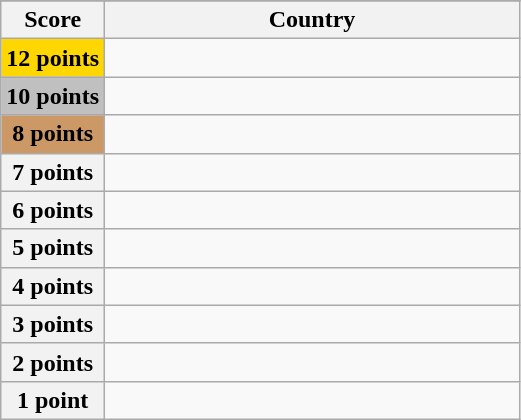<table class="wikitable">
<tr>
</tr>
<tr>
<th scope="col" width="20%">Score</th>
<th scope="col">Country</th>
</tr>
<tr>
<th scope="row" style="background:gold">12 points</th>
<td></td>
</tr>
<tr>
<th scope="row" style="background:silver">10 points</th>
<td></td>
</tr>
<tr>
<th scope="row" style="background:#CC9966">8 points</th>
<td></td>
</tr>
<tr>
<th scope="row">7 points</th>
<td></td>
</tr>
<tr>
<th scope="row">6 points</th>
<td></td>
</tr>
<tr>
<th scope="row">5 points</th>
<td></td>
</tr>
<tr>
<th scope="row">4 points</th>
<td></td>
</tr>
<tr>
<th scope="row">3 points</th>
<td></td>
</tr>
<tr>
<th scope="row">2 points</th>
<td></td>
</tr>
<tr>
<th scope="row">1 point</th>
<td></td>
</tr>
</table>
